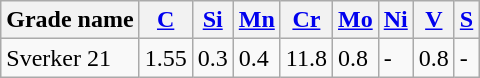<table class="wikitable">
<tr>
<th>Grade name</th>
<th><a href='#'>C</a></th>
<th><a href='#'>Si</a></th>
<th><a href='#'>Mn</a></th>
<th><a href='#'>Cr</a></th>
<th><a href='#'>Mo</a></th>
<th><a href='#'>Ni</a></th>
<th><a href='#'>V</a></th>
<th><a href='#'>S</a></th>
</tr>
<tr>
<td>Sverker 21</td>
<td>1.55</td>
<td>0.3</td>
<td>0.4</td>
<td>11.8</td>
<td>0.8</td>
<td>-</td>
<td>0.8</td>
<td>-</td>
</tr>
</table>
